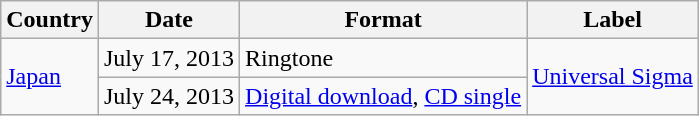<table class="wikitable plainrowheaders">
<tr>
<th scope="col">Country</th>
<th>Date</th>
<th>Format</th>
<th>Label</th>
</tr>
<tr>
<td scope="row" rowspan="2"><a href='#'>Japan</a></td>
<td>July 17, 2013</td>
<td>Ringtone</td>
<td scope="row" rowspan="2"><a href='#'>Universal Sigma</a></td>
</tr>
<tr>
<td>July 24, 2013</td>
<td><a href='#'>Digital download</a>, <a href='#'>CD single</a></td>
</tr>
</table>
